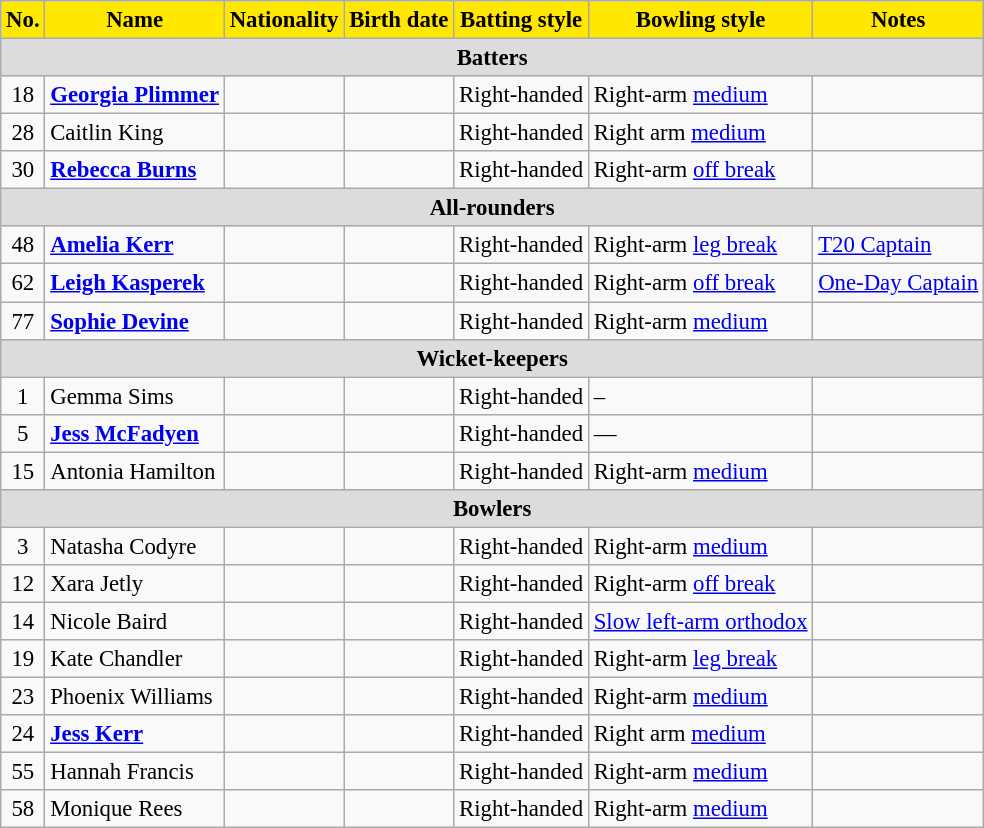<table class="wikitable" style="font-size:95%">
<tr>
<th style="background:#ffe700; color:black; text-align:centre;">No.</th>
<th style="background:#ffe700; color:black; text-align:centre;">Name</th>
<th style="background:#ffe700; color:black; text-align:centre;">Nationality</th>
<th style="background:#ffe700; color:black; text-align:centre;">Birth date</th>
<th style="background:#ffe700; color:black; text-align:centre;">Batting style</th>
<th style="background:#ffe700; color:black; text-align:centre;">Bowling style</th>
<th style="background:#ffe700; color:black; text-align:centre;">Notes</th>
</tr>
<tr>
<th colspan="7" style="background:#dcdcdc" text-align:centre;">Batters</th>
</tr>
<tr>
<td style="text-align:center">18</td>
<td><strong><a href='#'>Georgia Plimmer</a></strong></td>
<td></td>
<td></td>
<td>Right-handed</td>
<td>Right-arm <a href='#'>medium</a></td>
<td></td>
</tr>
<tr>
<td style="text-align:center">28</td>
<td>Caitlin King</td>
<td></td>
<td></td>
<td>Right-handed</td>
<td>Right arm <a href='#'>medium</a></td>
<td></td>
</tr>
<tr>
<td style="text-align:center">30</td>
<td><strong><a href='#'>Rebecca Burns</a></strong></td>
<td></td>
<td></td>
<td>Right-handed</td>
<td>Right-arm <a href='#'>off break</a></td>
<td></td>
</tr>
<tr>
<th colspan="7" style="background:#dcdcdc" text-align:centre;">All-rounders</th>
</tr>
<tr>
<td style="text-align:center">48</td>
<td><strong><a href='#'>Amelia Kerr</a></strong></td>
<td></td>
<td></td>
<td>Right-handed</td>
<td>Right-arm <a href='#'>leg break</a></td>
<td><a href='#'>T20 Captain</a></td>
</tr>
<tr>
<td style="text-align:center">62</td>
<td><strong><a href='#'>Leigh Kasperek</a></strong></td>
<td></td>
<td></td>
<td>Right-handed</td>
<td>Right-arm <a href='#'>off break</a></td>
<td><a href='#'>One-Day Captain</a></td>
</tr>
<tr>
<td style="text-align:center">77</td>
<td><strong><a href='#'>Sophie Devine</a></strong></td>
<td></td>
<td></td>
<td>Right-handed</td>
<td>Right-arm <a href='#'>medium</a></td>
<td></td>
</tr>
<tr>
<th colspan="7" style="background:#dcdcdc" text-align:centre;">Wicket-keepers</th>
</tr>
<tr>
<td style="text-align:center">1</td>
<td>Gemma Sims</td>
<td></td>
<td></td>
<td>Right-handed</td>
<td>–</td>
<td></td>
</tr>
<tr>
<td style="text-align:center">5</td>
<td><strong><a href='#'>Jess McFadyen</a></strong></td>
<td></td>
<td></td>
<td>Right-handed</td>
<td>—</td>
<td></td>
</tr>
<tr>
<td style="text-align:center">15</td>
<td>Antonia Hamilton</td>
<td></td>
<td></td>
<td>Right-handed</td>
<td>Right-arm <a href='#'>medium</a></td>
<td></td>
</tr>
<tr>
<th colspan="7" style="background:#dcdcdc" text-align:centre;">Bowlers</th>
</tr>
<tr>
<td style="text-align:center">3</td>
<td>Natasha Codyre</td>
<td></td>
<td></td>
<td>Right-handed</td>
<td>Right-arm <a href='#'>medium</a></td>
<td></td>
</tr>
<tr>
<td style="text-align:center">12</td>
<td>Xara Jetly</td>
<td></td>
<td></td>
<td>Right-handed</td>
<td>Right-arm <a href='#'>off break</a></td>
<td></td>
</tr>
<tr>
<td style="text-align:center">14</td>
<td>Nicole Baird</td>
<td></td>
<td></td>
<td>Right-handed</td>
<td><a href='#'>Slow left-arm orthodox</a></td>
<td></td>
</tr>
<tr>
<td style="text-align:center">19</td>
<td>Kate Chandler</td>
<td></td>
<td></td>
<td>Right-handed</td>
<td>Right-arm <a href='#'>leg break</a></td>
<td></td>
</tr>
<tr>
<td style="text-align:center">23</td>
<td>Phoenix Williams</td>
<td></td>
<td></td>
<td>Right-handed</td>
<td>Right-arm <a href='#'>medium</a></td>
<td></td>
</tr>
<tr>
<td style="text-align:center">24</td>
<td><strong><a href='#'>Jess Kerr</a></strong></td>
<td></td>
<td></td>
<td>Right-handed</td>
<td>Right arm <a href='#'>medium</a></td>
<td></td>
</tr>
<tr>
<td style="text-align:center">55</td>
<td>Hannah Francis</td>
<td></td>
<td></td>
<td>Right-handed</td>
<td>Right-arm <a href='#'>medium</a></td>
<td></td>
</tr>
<tr>
<td style="text-align:center">58</td>
<td>Monique Rees</td>
<td></td>
<td></td>
<td>Right-handed</td>
<td>Right-arm <a href='#'>medium</a></td>
<td></td>
</tr>
</table>
